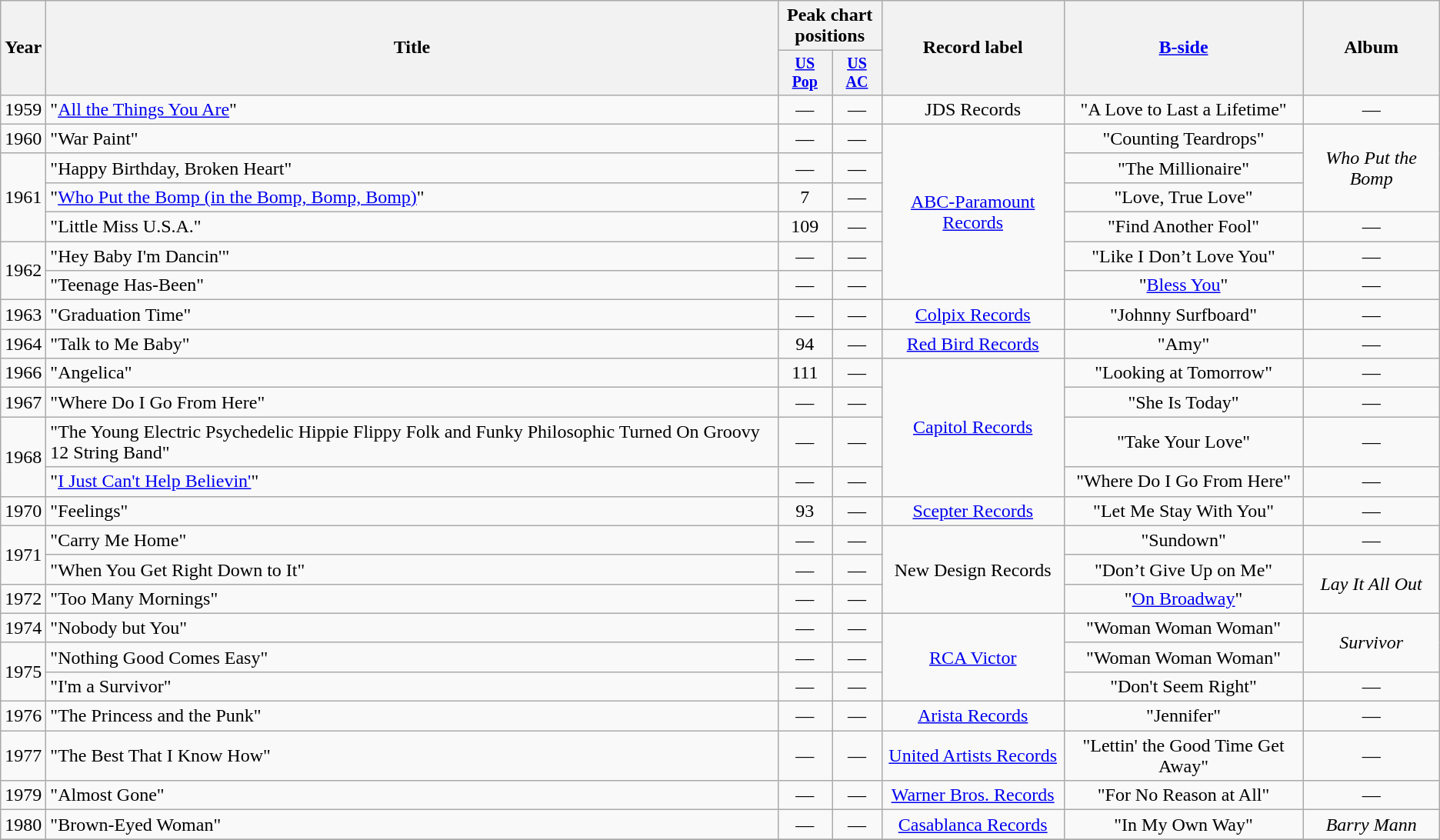<table class="wikitable" style=text-align:center;>
<tr>
<th rowspan="2">Year</th>
<th rowspan="2">Title</th>
<th colspan="2">Peak chart<br>positions</th>
<th rowspan="2">Record label</th>
<th rowspan="2"><a href='#'>B-side</a></th>
<th rowspan="2">Album</th>
</tr>
<tr style="font-size:smaller;">
<th align=centre><a href='#'>US Pop</a></th>
<th align=centre><a href='#'>US AC</a></th>
</tr>
<tr>
<td rowspan="1">1959</td>
<td align=left>"<a href='#'>All the Things You Are</a>"</td>
<td>—</td>
<td>—</td>
<td rowspan="1">JDS Records</td>
<td>"A Love to Last a Lifetime"</td>
<td rowspan="">—</td>
</tr>
<tr>
<td rowspan="1">1960</td>
<td align=left>"War Paint"</td>
<td>—</td>
<td>—</td>
<td rowspan="6"><a href='#'>ABC-Paramount Records</a></td>
<td>"Counting Teardrops"</td>
<td rowspan="3"><em>Who Put the Bomp</em></td>
</tr>
<tr>
<td rowspan="3">1961</td>
<td align=left>"Happy Birthday, Broken Heart"</td>
<td>—</td>
<td>—</td>
<td>"The Millionaire"</td>
</tr>
<tr>
<td align=left>"<a href='#'>Who Put the Bomp (in the Bomp, Bomp, Bomp)</a>"</td>
<td>7</td>
<td>—</td>
<td>"Love, True Love"</td>
</tr>
<tr>
<td align=left>"Little Miss U.S.A."</td>
<td>109</td>
<td>—</td>
<td>"Find Another Fool"</td>
<td rowspan="">—</td>
</tr>
<tr>
<td rowspan="2">1962</td>
<td align=left>"Hey Baby I'm Dancin'"</td>
<td>—</td>
<td>—</td>
<td>"Like I Don’t Love You"</td>
<td rowspan="">—</td>
</tr>
<tr>
<td align=left>"Teenage Has-Been"</td>
<td>—</td>
<td>—</td>
<td>"<a href='#'>Bless You</a>"</td>
<td rowspan="">—</td>
</tr>
<tr>
<td rowspan="1">1963</td>
<td align=left>"Graduation Time"</td>
<td>—</td>
<td>—</td>
<td rowspan="1"><a href='#'>Colpix Records</a></td>
<td>"Johnny Surfboard"</td>
<td rowspan="">—</td>
</tr>
<tr>
<td rowspan="1">1964</td>
<td align=left>"Talk to Me Baby"</td>
<td>94</td>
<td>—</td>
<td rowspan="1"><a href='#'>Red Bird Records</a></td>
<td>"Amy"</td>
<td rowspan="">—</td>
</tr>
<tr>
<td rowspan="1">1966</td>
<td align=left>"Angelica"</td>
<td>111</td>
<td>—</td>
<td rowspan="4"><a href='#'>Capitol Records</a></td>
<td>"Looking at Tomorrow"</td>
<td rowspan="">—</td>
</tr>
<tr>
<td rowspan="1">1967</td>
<td align=left>"Where Do I Go From Here"</td>
<td>—</td>
<td>—</td>
<td>"She Is Today"</td>
<td rowspan="">—</td>
</tr>
<tr>
<td rowspan="2">1968</td>
<td align=left>"The Young Electric Psychedelic Hippie Flippy Folk and Funky Philosophic Turned On Groovy 12 String Band"</td>
<td>—</td>
<td>—</td>
<td>"Take Your Love"</td>
<td rowspan="">—</td>
</tr>
<tr>
<td align=left>"<a href='#'>I Just Can't Help Believin'</a>"</td>
<td>—</td>
<td>—</td>
<td>"Where Do I Go From Here"</td>
<td rowspan="">—</td>
</tr>
<tr>
<td rowspan="1">1970</td>
<td align=left>"Feelings"</td>
<td>93</td>
<td>—</td>
<td rowspan="1"><a href='#'>Scepter Records</a></td>
<td>"Let Me Stay With You"</td>
<td rowspan="">—</td>
</tr>
<tr>
<td rowspan="2">1971</td>
<td align=left>"Carry Me Home"</td>
<td>—</td>
<td>—</td>
<td rowspan="3">New Design Records</td>
<td>"Sundown"</td>
<td rowspan="">—</td>
</tr>
<tr>
<td align=left>"When You Get Right Down to It"</td>
<td>—</td>
<td>—</td>
<td>"Don’t Give Up on Me"</td>
<td rowspan="2"><em>Lay It All Out</em></td>
</tr>
<tr>
<td rowspan="1">1972</td>
<td align=left>"Too Many Mornings"</td>
<td>—</td>
<td>—</td>
<td>"<a href='#'>On Broadway</a>"</td>
</tr>
<tr>
<td rowspan="1">1974</td>
<td align=left>"Nobody but You"</td>
<td>—</td>
<td>—</td>
<td rowspan="3"><a href='#'>RCA Victor</a></td>
<td>"Woman Woman Woman"</td>
<td rowspan="2"><em>Survivor</em></td>
</tr>
<tr>
<td rowspan="2">1975</td>
<td align=left>"Nothing Good Comes Easy"</td>
<td>—</td>
<td>—</td>
<td>"Woman Woman Woman"</td>
</tr>
<tr>
<td align=left>"I'm a Survivor"</td>
<td>—</td>
<td>—</td>
<td>"Don't Seem Right"</td>
<td rowspan="">—</td>
</tr>
<tr>
<td rowspan="1">1976</td>
<td align=left>"The Princess and the Punk"</td>
<td>—</td>
<td>—</td>
<td rowspan="1"><a href='#'>Arista Records</a></td>
<td>"Jennifer"</td>
<td rowspan="">—</td>
</tr>
<tr>
<td rowspan="1">1977</td>
<td align=left>"The Best That I Know How"</td>
<td>—</td>
<td>—</td>
<td rowspan="1"><a href='#'>United Artists Records</a></td>
<td>"Lettin' the Good Time Get Away"</td>
<td rowspan="">—</td>
</tr>
<tr>
<td rowspan="1">1979</td>
<td align=left>"Almost Gone"</td>
<td>—</td>
<td>—</td>
<td rowspan="1"><a href='#'>Warner Bros. Records</a></td>
<td>"For No Reason at All"</td>
<td rowspan="">—</td>
</tr>
<tr>
<td rowspan="1">1980</td>
<td align=left>"Brown-Eyed Woman"</td>
<td>—</td>
<td>—</td>
<td rowspan="1"><a href='#'>Casablanca Records</a></td>
<td>"In My Own Way"</td>
<td rowspan=""><em>Barry Mann</em></td>
</tr>
<tr>
</tr>
</table>
